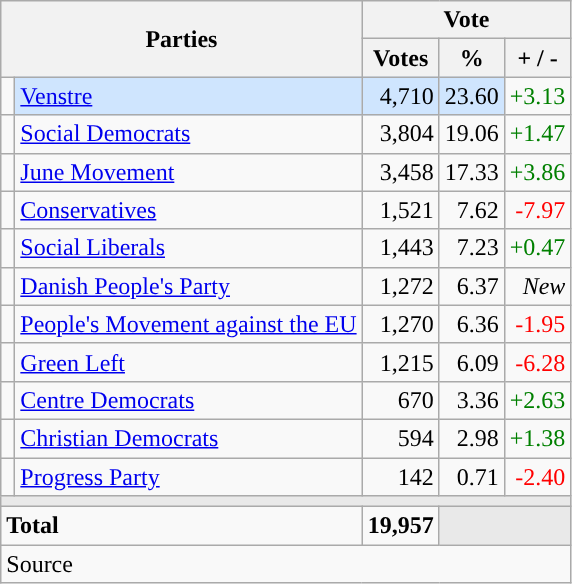<table class="wikitable" style="text-align:right;">
<tr>
<th style="text-align:centre;" rowspan="2" colspan="2" width="225">Parties</th>
<th colspan="3">Vote</th>
</tr>
<tr>
<th width="15">Votes</th>
<th width="15">%</th>
<th width="15">+ / -</th>
</tr>
<tr>
<td width="2" style="color:inherit;background:"></td>
<td bgcolor=#cfe5fe   align="left"><a href='#'>Venstre</a></td>
<td bgcolor=#cfe5fe>4,710</td>
<td bgcolor=#cfe5fe>23.60</td>
<td style=color:green;>+3.13</td>
</tr>
<tr>
<td width="2" style="color:inherit;background:"></td>
<td align="left"><a href='#'>Social Democrats</a></td>
<td>3,804</td>
<td>19.06</td>
<td style=color:green;>+1.47</td>
</tr>
<tr>
<td width="2" style="color:inherit;background:"></td>
<td align="left"><a href='#'>June Movement</a></td>
<td>3,458</td>
<td>17.33</td>
<td style=color:green;>+3.86</td>
</tr>
<tr>
<td width="2" style="color:inherit;background:"></td>
<td align="left"><a href='#'>Conservatives</a></td>
<td>1,521</td>
<td>7.62</td>
<td style=color:red;>-7.97</td>
</tr>
<tr>
<td width="2" style="color:inherit;background:"></td>
<td align="left"><a href='#'>Social Liberals</a></td>
<td>1,443</td>
<td>7.23</td>
<td style=color:green;>+0.47</td>
</tr>
<tr>
<td width="2" style="color:inherit;background:"></td>
<td align="left"><a href='#'>Danish People's Party</a></td>
<td>1,272</td>
<td>6.37</td>
<td><em>New</em></td>
</tr>
<tr>
<td width="2" style="color:inherit;background:"></td>
<td align="left"><a href='#'>People's Movement against the EU</a></td>
<td>1,270</td>
<td>6.36</td>
<td style=color:red;>-1.95</td>
</tr>
<tr>
<td width="2" style="color:inherit;background:"></td>
<td align="left"><a href='#'>Green Left</a></td>
<td>1,215</td>
<td>6.09</td>
<td style=color:red;>-6.28</td>
</tr>
<tr>
<td width="2" style="color:inherit;background:"></td>
<td align="left"><a href='#'>Centre Democrats</a></td>
<td>670</td>
<td>3.36</td>
<td style=color:green;>+2.63</td>
</tr>
<tr>
<td width="2" style="color:inherit;background:"></td>
<td align="left"><a href='#'>Christian Democrats</a></td>
<td>594</td>
<td>2.98</td>
<td style=color:green;>+1.38</td>
</tr>
<tr>
<td width="2" style="color:inherit;background:"></td>
<td align="left"><a href='#'>Progress Party</a></td>
<td>142</td>
<td>0.71</td>
<td style=color:red;>-2.40</td>
</tr>
<tr>
<td colspan="7" bgcolor="#E9E9E9"></td>
</tr>
<tr>
<td align="left" colspan="2"><strong>Total</strong></td>
<td><strong>19,957</strong></td>
<td bgcolor="#E9E9E9" colspan="2"></td>
</tr>
<tr>
<td align="left" colspan="6">Source</td>
</tr>
</table>
